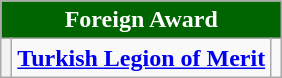<table class="wikitable">
<tr>
<th colspan="3" style="background:#006400; color:#FFFFFF; text-align:center"><strong>Foreign Award</strong></th>
</tr>
<tr>
<th><strong></strong></th>
<td><a href='#'><strong>Turkish Legion of Merit</strong></a></td>
<td></td>
</tr>
</table>
